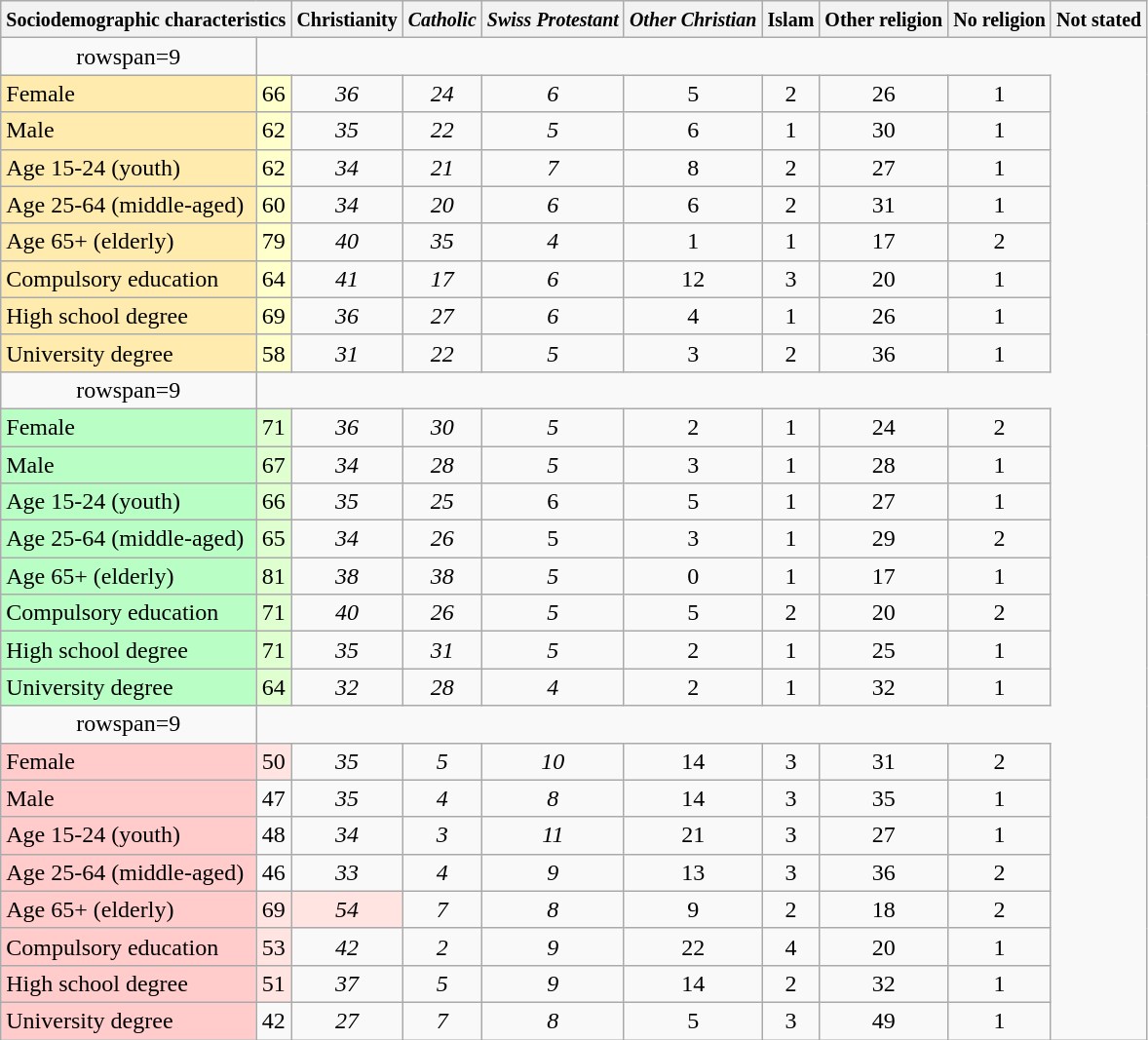<table class="wikitable" style="text-align:center">
<tr class="hintergrundfarbe5">
<th colspan=2><small>Sociodemographic characteristics</small></th>
<th><small>Christianity</small></th>
<th><small><em>Catholic</em></small></th>
<th><small><em>Swiss Protestant</em></small></th>
<th><small><em>Other Christian</em></small></th>
<th><small>Islam</small></th>
<th><small>Other religion</small></th>
<th><small>No religion</small></th>
<th><small>Not stated</small></th>
</tr>
<tr>
<td>rowspan=9 </td>
</tr>
<tr>
<td align="left" style="background:#FFEBAD;">Female</td>
<td style="background:#FFFFCC;">66</td>
<td><em>36</em></td>
<td><em>24</em></td>
<td><em>6</em></td>
<td>5</td>
<td>2</td>
<td>26</td>
<td>1</td>
</tr>
<tr>
<td align="left" style="background:#FFEBAD;">Male</td>
<td style="background:#FFFFCC;">62</td>
<td><em>35</em></td>
<td><em>22</em></td>
<td><em>5</em></td>
<td>6</td>
<td>1</td>
<td>30</td>
<td>1</td>
</tr>
<tr>
<td align="left" style="background:#FFEBAD;">Age 15-24 (youth)</td>
<td style="background:#FFFFCC;">62</td>
<td><em>34</em></td>
<td><em>21</em></td>
<td><em>7</em></td>
<td>8</td>
<td>2</td>
<td>27</td>
<td>1</td>
</tr>
<tr>
<td align="left" style="background:#FFEBAD;">Age 25-64 (middle-aged)</td>
<td style="background:#FFFFCC;">60</td>
<td><em>34</em></td>
<td><em>20</em></td>
<td><em>6</em></td>
<td>6</td>
<td>2</td>
<td>31</td>
<td>1</td>
</tr>
<tr>
<td align="left" style="background:#FFEBAD;">Age 65+ (elderly)</td>
<td style="background:#FFFFCC;">79</td>
<td><em>40</em></td>
<td><em>35</em></td>
<td><em>4</em></td>
<td>1</td>
<td>1</td>
<td>17</td>
<td>2</td>
</tr>
<tr>
<td align="left" style="background:#FFEBAD;">Compulsory education</td>
<td style="background:#FFFFCC;">64</td>
<td><em>41</em></td>
<td><em>17</em></td>
<td><em>6</em></td>
<td>12</td>
<td>3</td>
<td>20</td>
<td>1</td>
</tr>
<tr>
<td align="left" style="background:#FFEBAD;">High school degree</td>
<td style="background:#FFFFCC;">69</td>
<td><em>36</em></td>
<td><em>27</em></td>
<td><em>6</em></td>
<td>4</td>
<td>1</td>
<td>26</td>
<td>1</td>
</tr>
<tr>
<td align="left" style="background:#FFEBAD;">University degree</td>
<td style="background:#FFFFCC;">58</td>
<td><em>31</em></td>
<td><em>22</em></td>
<td><em>5</em></td>
<td>3</td>
<td>2</td>
<td>36</td>
<td>1</td>
</tr>
<tr>
<td>rowspan=9 </td>
</tr>
<tr>
<td align="left" style="background:#B9FFC5;">Female</td>
<td style="background:#E0FFD0;">71</td>
<td><em>36</em></td>
<td><em>30</em></td>
<td><em>5</em></td>
<td>2</td>
<td>1</td>
<td>24</td>
<td>2</td>
</tr>
<tr>
<td align="left" style="background:#B9FFC5;">Male</td>
<td style="background:#E0FFD0;">67</td>
<td><em>34</em></td>
<td><em>28</em></td>
<td><em>5</em></td>
<td>3</td>
<td>1</td>
<td>28</td>
<td>1</td>
</tr>
<tr>
<td align="left" style="background:#B9FFC5;">Age 15-24 (youth)</td>
<td style="background:#E0FFD0;">66</td>
<td><em>35</em></td>
<td><em>25</em></td>
<td>6</td>
<td>5</td>
<td>1</td>
<td>27</td>
<td>1</td>
</tr>
<tr>
<td align="left" style="background:#B9FFC5;">Age 25-64 (middle-aged)</td>
<td style="background:#E0FFD0;">65</td>
<td><em>34</em></td>
<td><em>26</em></td>
<td>5</td>
<td>3</td>
<td>1</td>
<td>29</td>
<td>2</td>
</tr>
<tr>
<td align="left" style="background:#B9FFC5;">Age 65+ (elderly)</td>
<td style="background:#E0FFD0;">81</td>
<td><em>38</em></td>
<td><em>38</em></td>
<td><em>5</em></td>
<td>0</td>
<td>1</td>
<td>17</td>
<td>1</td>
</tr>
<tr>
<td align="left" style="background:#B9FFC5;">Compulsory education</td>
<td style="background:#E0FFD0;">71</td>
<td><em>40</em></td>
<td><em>26</em></td>
<td><em>5</em></td>
<td>5</td>
<td>2</td>
<td>20</td>
<td>2</td>
</tr>
<tr>
<td align="left" style="background:#B9FFC5;">High school degree</td>
<td style="background:#E0FFD0;">71</td>
<td><em>35</em></td>
<td><em>31</em></td>
<td><em>5</em></td>
<td>2</td>
<td>1</td>
<td>25</td>
<td>1</td>
</tr>
<tr>
<td align="left" style="background:#B9FFC5;">University degree</td>
<td style="background:#E0FFD0;">64</td>
<td><em>32</em></td>
<td><em>28</em></td>
<td><em>4</em></td>
<td>2</td>
<td>1</td>
<td>32</td>
<td>1</td>
</tr>
<tr>
<td>rowspan=9 </td>
</tr>
<tr>
<td align="left" style="background:#FFCBCB;">Female</td>
<td style="background:#FFE4E1;">50</td>
<td><em>35</em></td>
<td><em>5</em></td>
<td><em>10</em></td>
<td>14</td>
<td>3</td>
<td>31</td>
<td>2</td>
</tr>
<tr>
<td align="left" style="background:#FFCBCB;">Male</td>
<td>47</td>
<td><em>35</em></td>
<td><em>4</em></td>
<td><em>8</em></td>
<td>14</td>
<td>3</td>
<td>35</td>
<td>1</td>
</tr>
<tr>
<td align="left" style="background:#FFCBCB;">Age 15-24 (youth)</td>
<td>48</td>
<td><em>34</em></td>
<td><em>3</em></td>
<td><em>11</em></td>
<td>21</td>
<td>3</td>
<td>27</td>
<td>1</td>
</tr>
<tr>
<td align="left" style="background:#FFCBCB;">Age 25-64 (middle-aged)</td>
<td>46</td>
<td><em>33</em></td>
<td><em>4</em></td>
<td><em>9</em></td>
<td>13</td>
<td>3</td>
<td>36</td>
<td>2</td>
</tr>
<tr>
<td align="left" style="background:#FFCBCB;">Age 65+ (elderly)</td>
<td style="background:#FFE4E1;">69</td>
<td style="background:#FFE4E1;"><em>54</em></td>
<td><em>7</em></td>
<td><em>8</em></td>
<td>9</td>
<td>2</td>
<td>18</td>
<td>2</td>
</tr>
<tr>
<td align="left" style="background:#FFCBCB;">Compulsory education</td>
<td style="background:#FFE4E1;">53</td>
<td><em>42</em></td>
<td><em>2</em></td>
<td><em>9</em></td>
<td>22</td>
<td>4</td>
<td>20</td>
<td>1</td>
</tr>
<tr>
<td align="left" style="background:#FFCBCB;">High school degree</td>
<td style="background:#FFE4E1;">51</td>
<td><em>37</em></td>
<td><em>5</em></td>
<td><em>9</em></td>
<td>14</td>
<td>2</td>
<td>32</td>
<td>1</td>
</tr>
<tr>
<td align="left" style="background:#FFCBCB;">University degree</td>
<td>42</td>
<td><em>27</em></td>
<td><em>7</em></td>
<td><em>8</em></td>
<td>5</td>
<td>3</td>
<td>49</td>
<td>1</td>
</tr>
</table>
